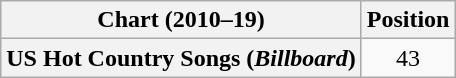<table class="wikitable sortable plainrowheaders" style="text-align:center">
<tr>
<th scope="col">Chart (2010–19)</th>
<th scope="col">Position</th>
</tr>
<tr>
<th scope="row">US Hot Country Songs (<em>Billboard</em>)</th>
<td>43</td>
</tr>
</table>
